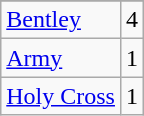<table class="wikitable">
<tr>
</tr>
<tr>
<td><a href='#'>Bentley</a></td>
<td>4</td>
</tr>
<tr>
<td><a href='#'>Army</a></td>
<td>1</td>
</tr>
<tr>
<td><a href='#'>Holy Cross</a></td>
<td>1</td>
</tr>
</table>
